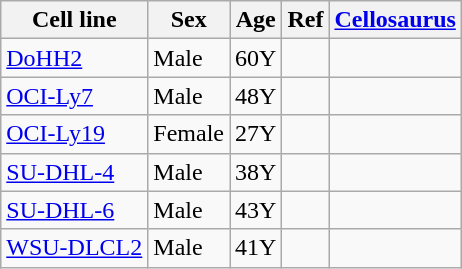<table class="wikitable sortable">
<tr>
<th>Cell line</th>
<th>Sex</th>
<th>Age</th>
<th>Ref</th>
<th><a href='#'>Cellosaurus</a></th>
</tr>
<tr>
<td><a href='#'>DoHH2</a></td>
<td>Male</td>
<td>60Y</td>
<td></td>
<td></td>
</tr>
<tr>
<td><a href='#'>OCI-Ly7</a></td>
<td>Male</td>
<td>48Y</td>
<td></td>
<td></td>
</tr>
<tr>
<td><a href='#'>OCI-Ly19</a></td>
<td>Female</td>
<td>27Y</td>
<td></td>
<td></td>
</tr>
<tr>
<td><a href='#'>SU-DHL-4</a></td>
<td>Male</td>
<td>38Y</td>
<td></td>
<td></td>
</tr>
<tr>
<td><a href='#'>SU-DHL-6</a></td>
<td>Male</td>
<td>43Y</td>
<td></td>
<td></td>
</tr>
<tr>
<td><a href='#'>WSU-DLCL2</a></td>
<td>Male</td>
<td>41Y</td>
<td></td>
<td></td>
</tr>
</table>
